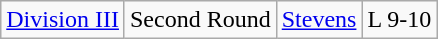<table class="wikitable">
<tr>
<td rowspan="1"><a href='#'>Division III</a></td>
<td>Second Round</td>
<td><a href='#'>Stevens</a></td>
<td>L 9-10</td>
</tr>
</table>
